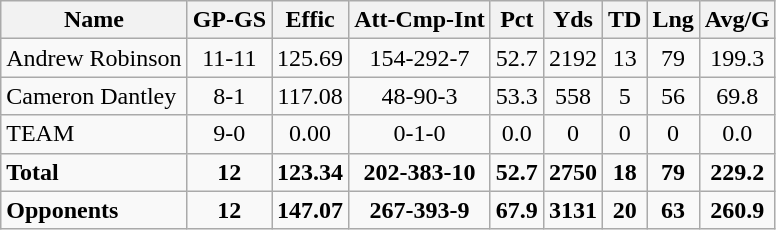<table class="wikitable" style="white-space:nowrap;">
<tr>
<th>Name</th>
<th>GP-GS</th>
<th>Effic</th>
<th>Att-Cmp-Int</th>
<th>Pct</th>
<th>Yds</th>
<th>TD</th>
<th>Lng</th>
<th>Avg/G</th>
</tr>
<tr>
<td>Andrew Robinson</td>
<td align="center">11-11</td>
<td align="center">125.69</td>
<td align="center">154-292-7</td>
<td align="center">52.7</td>
<td align="center">2192</td>
<td align="center">13</td>
<td align="center">79</td>
<td align="center">199.3</td>
</tr>
<tr>
<td>Cameron Dantley</td>
<td align="center">8-1</td>
<td align="center">117.08</td>
<td align="center">48-90-3</td>
<td align="center">53.3</td>
<td align="center">558</td>
<td align="center">5</td>
<td align="center">56</td>
<td align="center">69.8</td>
</tr>
<tr>
<td>TEAM</td>
<td align="center">9-0</td>
<td align="center">0.00</td>
<td align="center">0-1-0</td>
<td align="center">0.0</td>
<td align="center">0</td>
<td align="center">0</td>
<td align="center">0</td>
<td align="center">0.0</td>
</tr>
<tr>
<td><strong>Total</strong></td>
<td align="center"><strong>12</strong></td>
<td align="center"><strong>123.34</strong></td>
<td align="center"><strong>202-383-10</strong></td>
<td align="center"><strong>52.7</strong></td>
<td align="center"><strong>2750</strong></td>
<td align="center"><strong>18</strong></td>
<td align="center"><strong>79</strong></td>
<td align="center"><strong>229.2</strong></td>
</tr>
<tr>
<td><strong>Opponents</strong></td>
<td align="center"><strong>12</strong></td>
<td align="center"><strong>147.07</strong></td>
<td align="center"><strong>267-393-9</strong></td>
<td align="center"><strong>67.9</strong></td>
<td align="center"><strong>3131</strong></td>
<td align="center"><strong>20</strong></td>
<td align="center"><strong>63</strong></td>
<td align="center"><strong>260.9</strong></td>
</tr>
</table>
